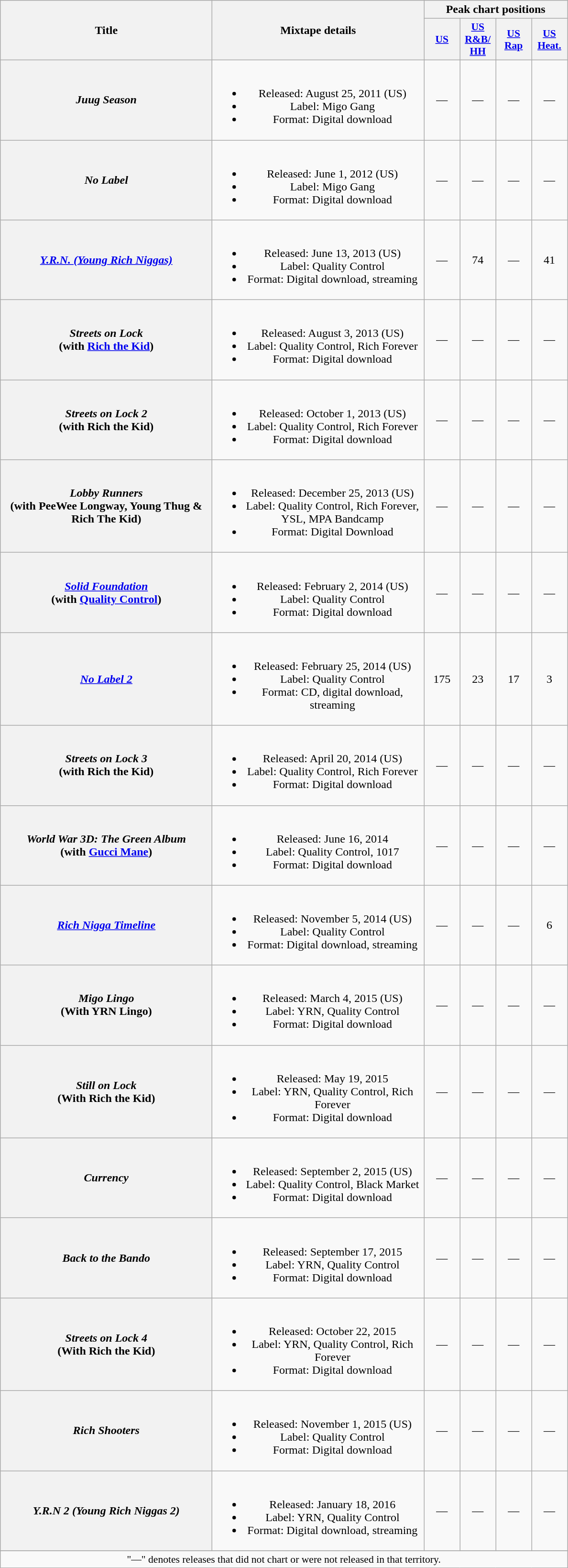<table class="wikitable plainrowheaders" style="text-align:center;">
<tr>
<th scope="col" rowspan="2" style="width:18em;">Title</th>
<th scope="col" rowspan="2" style="width:18em;">Mixtape details</th>
<th scope="col" colspan="4" style="width:2em;">Peak chart positions</th>
</tr>
<tr>
<th scope="col" style="width:3em;font-size:90%;"><a href='#'>US</a><br></th>
<th scope="col" style="width:3em;font-size:90%;"><a href='#'>US<br>R&B/<br>HH</a><br></th>
<th scope="col" style="width:3em;font-size:90%;"><a href='#'>US<br>Rap</a><br></th>
<th scope="col" style="width:3em;font-size:90%;"><a href='#'>US<br>Heat.</a><br></th>
</tr>
<tr>
<th scope="row"><em>Juug Season</em></th>
<td><br><ul><li>Released: August 25, 2011 (US)</li><li>Label: Migo Gang</li><li>Format: Digital download</li></ul></td>
<td>—</td>
<td>—</td>
<td>—</td>
<td>—</td>
</tr>
<tr>
<th scope="row"><em>No Label</em></th>
<td><br><ul><li>Released: June 1, 2012 (US)</li><li>Label: Migo Gang</li><li>Format: Digital download</li></ul></td>
<td>—</td>
<td>—</td>
<td>—</td>
<td>—</td>
</tr>
<tr>
<th scope="row"><em><a href='#'>Y.R.N. (Young Rich Niggas)</a></em></th>
<td><br><ul><li>Released: June 13, 2013 (US)</li><li>Label: Quality Control</li><li>Format: Digital download, streaming</li></ul></td>
<td>—</td>
<td>74</td>
<td>—</td>
<td>41</td>
</tr>
<tr>
<th scope="row"><em>Streets on Lock</em><br><span>(with <a href='#'>Rich the Kid</a>)</span><br></th>
<td><br><ul><li>Released: August 3, 2013 (US)</li><li>Label: Quality Control, Rich Forever</li><li>Format: Digital download</li></ul></td>
<td>—</td>
<td>—</td>
<td>—</td>
<td>—</td>
</tr>
<tr>
<th scope="row"><em>Streets on Lock 2</em><br><span>(with Rich the Kid)</span><br></th>
<td><br><ul><li>Released: October 1, 2013 (US)</li><li>Label: Quality Control, Rich Forever</li><li>Format: Digital download</li></ul></td>
<td>—</td>
<td>—</td>
<td>—</td>
<td>—</td>
</tr>
<tr>
<th scope="row"><em>Lobby Runners</em> <br><span>(with PeeWee Longway, Young Thug & Rich The Kid)</span></th>
<td><br><ul><li>Released: December 25, 2013 (US)</li><li>Label: Quality Control, Rich Forever, YSL, MPA Bandcamp</li><li>Format: Digital Download</li></ul></td>
<td>—</td>
<td>—</td>
<td>—</td>
<td>—</td>
</tr>
<tr>
<th scope="row"><em><a href='#'>Solid Foundation</a></em><br><span>(with <a href='#'>Quality Control</a>)</span><br></th>
<td><br><ul><li>Released: February 2, 2014 (US)</li><li>Label: Quality Control</li><li>Format: Digital download</li></ul></td>
<td>—</td>
<td>—</td>
<td>—</td>
<td>—</td>
</tr>
<tr>
<th scope="row"><em><a href='#'>No Label 2</a></em></th>
<td><br><ul><li>Released: February 25, 2014 (US)</li><li>Label: Quality Control</li><li>Format: CD, digital download, streaming</li></ul></td>
<td>175</td>
<td>23</td>
<td>17</td>
<td>3</td>
</tr>
<tr>
<th scope="row"><em>Streets on Lock 3</em><br><span>(with Rich the Kid)</span><br></th>
<td><br><ul><li>Released: April 20, 2014 (US)</li><li>Label: Quality Control, Rich Forever</li><li>Format: Digital download</li></ul></td>
<td>—</td>
<td>—</td>
<td>—</td>
<td>—</td>
</tr>
<tr>
<th scope="row"><em>World War 3D: The Green Album</em><br><span>(with <a href='#'>Gucci Mane</a>)</span></th>
<td><br><ul><li>Released: June 16, 2014</li><li>Label: Quality Control, 1017</li><li>Format: Digital download</li></ul></td>
<td>—</td>
<td>—</td>
<td>—</td>
<td>—</td>
</tr>
<tr>
<th scope="row"><em><a href='#'>Rich Nigga Timeline</a></em></th>
<td><br><ul><li>Released: November 5, 2014 (US)</li><li>Label: Quality Control</li><li>Format: Digital download, streaming</li></ul></td>
<td>—</td>
<td>—</td>
<td>—</td>
<td>6</td>
</tr>
<tr>
<th scope="row"><em>Migo Lingo</em><br><span>(With YRN Lingo)</span></th>
<td><br><ul><li>Released: March 4, 2015 (US)</li><li>Label: YRN, Quality Control</li><li>Format: Digital download</li></ul></td>
<td>—</td>
<td>—</td>
<td>—</td>
<td>—</td>
</tr>
<tr>
<th scope="row"><em>Still on Lock</em><br><span>(With Rich the Kid)</span></th>
<td><br><ul><li>Released: May 19, 2015</li><li>Label: YRN, Quality Control, Rich Forever</li><li>Format: Digital download</li></ul></td>
<td>—</td>
<td>—</td>
<td>—</td>
<td>—</td>
</tr>
<tr>
<th scope="row"><em>Currency</em></th>
<td><br><ul><li>Released: September 2, 2015 (US)</li><li>Label: Quality Control, Black Market</li><li>Format: Digital download</li></ul></td>
<td>—</td>
<td>—</td>
<td>—</td>
<td>—</td>
</tr>
<tr>
<th scope="row"><em>Back to the Bando</em></th>
<td><br><ul><li>Released: September 17, 2015</li><li>Label: YRN, Quality Control</li><li>Format: Digital download</li></ul></td>
<td>—</td>
<td>—</td>
<td>—</td>
<td>—</td>
</tr>
<tr>
<th scope="row"><em>Streets on Lock 4</em><br><span>(With Rich the Kid)</span></th>
<td><br><ul><li>Released: October 22, 2015</li><li>Label: YRN, Quality Control, Rich Forever</li><li>Format: Digital download</li></ul></td>
<td>—</td>
<td>—</td>
<td>—</td>
<td>—</td>
</tr>
<tr>
<th scope="row"><em>Rich Shooters</em></th>
<td><br><ul><li>Released: November 1, 2015 (US)</li><li>Label: Quality Control</li><li>Format: Digital download</li></ul></td>
<td>—</td>
<td>—</td>
<td>—</td>
<td>—</td>
</tr>
<tr>
<th scope="row"><em>Y.R.N 2 (Young Rich Niggas 2)</em></th>
<td><br><ul><li>Released: January 18, 2016</li><li>Label: YRN, Quality Control</li><li>Format: Digital download, streaming</li></ul></td>
<td>—</td>
<td>—</td>
<td>—</td>
<td>—</td>
</tr>
<tr>
</tr>
<tr>
<td colspan="6" style="font-size:90%">"—" denotes releases that did not chart or were not released in that territory.</td>
</tr>
</table>
